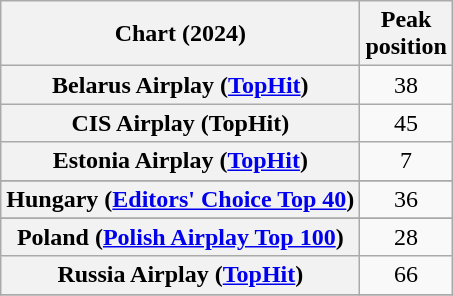<table class="wikitable sortable plainrowheaders" style="text-align:center">
<tr>
<th scope="col">Chart (2024)</th>
<th scope="col">Peak<br>position</th>
</tr>
<tr>
<th scope="row">Belarus Airplay (<a href='#'>TopHit</a>)</th>
<td>38</td>
</tr>
<tr>
<th scope="row">CIS Airplay (TopHit)</th>
<td>45</td>
</tr>
<tr>
<th scope="row">Estonia Airplay (<a href='#'>TopHit</a>)</th>
<td>7</td>
</tr>
<tr>
</tr>
<tr>
<th scope="row">Hungary (<a href='#'>Editors' Choice Top 40</a>)</th>
<td>36</td>
</tr>
<tr>
</tr>
<tr>
<th scope="row">Poland (<a href='#'>Polish Airplay Top 100</a>)</th>
<td>28</td>
</tr>
<tr>
<th scope="row">Russia Airplay (<a href='#'>TopHit</a>)</th>
<td>66</td>
</tr>
<tr>
</tr>
</table>
